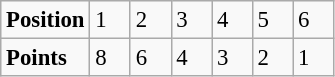<table class="wikitable" style="font-size: 95%;">
<tr>
<td><strong>Position</strong></td>
<td width=20>1</td>
<td width=20>2</td>
<td width=20>3</td>
<td width=20>4</td>
<td width=20>5</td>
<td width=20>6</td>
</tr>
<tr>
<td><strong>Points</strong></td>
<td>8</td>
<td>6</td>
<td>4</td>
<td>3</td>
<td>2</td>
<td>1</td>
</tr>
</table>
